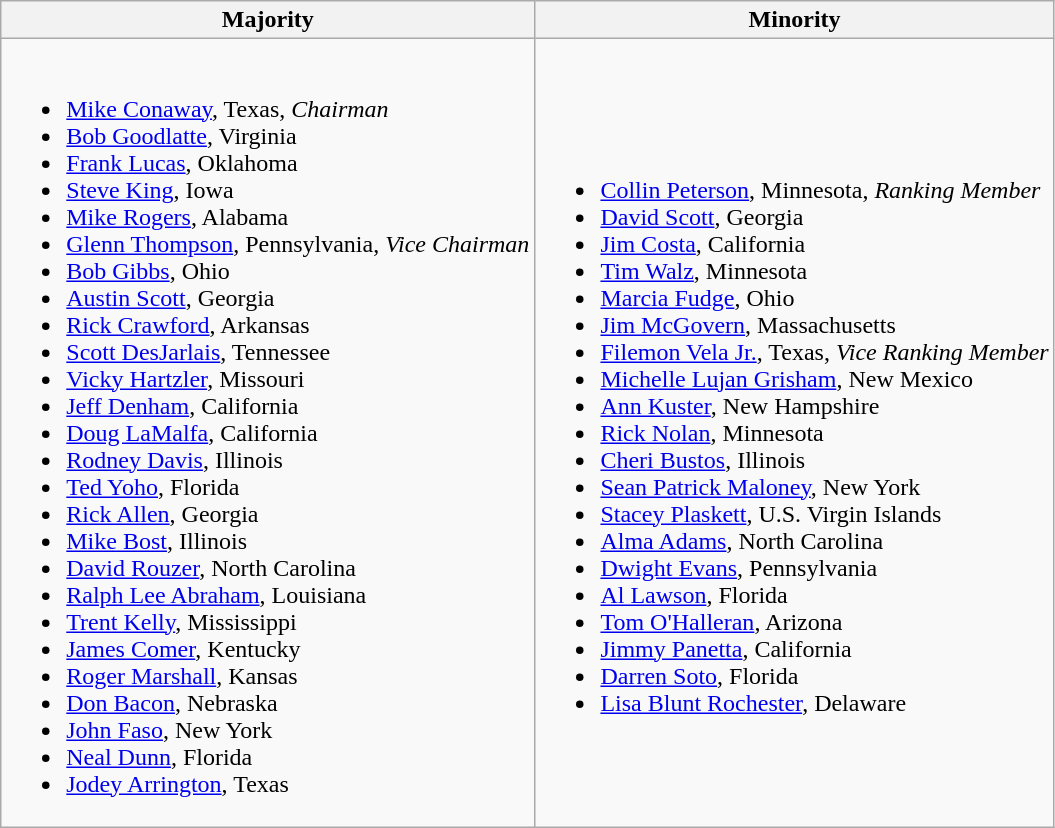<table class=wikitable>
<tr>
<th>Majority</th>
<th>Minority</th>
</tr>
<tr>
<td><br><ul><li><a href='#'>Mike Conaway</a>, Texas, <em>Chairman</em></li><li><a href='#'>Bob Goodlatte</a>, Virginia</li><li><a href='#'>Frank Lucas</a>, Oklahoma</li><li><a href='#'>Steve King</a>, Iowa</li><li><a href='#'>Mike Rogers</a>, Alabama</li><li><a href='#'>Glenn Thompson</a>, Pennsylvania, <em>Vice Chairman</em></li><li><a href='#'>Bob Gibbs</a>, Ohio</li><li><a href='#'>Austin Scott</a>, Georgia</li><li><a href='#'>Rick Crawford</a>, Arkansas</li><li><a href='#'>Scott DesJarlais</a>, Tennessee</li><li><a href='#'>Vicky Hartzler</a>, Missouri</li><li><a href='#'>Jeff Denham</a>, California</li><li><a href='#'>Doug LaMalfa</a>, California</li><li><a href='#'>Rodney Davis</a>, Illinois</li><li><a href='#'>Ted Yoho</a>, Florida</li><li><a href='#'>Rick Allen</a>, Georgia</li><li><a href='#'>Mike Bost</a>, Illinois</li><li><a href='#'>David Rouzer</a>, North Carolina</li><li><a href='#'>Ralph Lee Abraham</a>, Louisiana</li><li><a href='#'>Trent Kelly</a>, Mississippi</li><li><a href='#'>James Comer</a>, Kentucky</li><li><a href='#'>Roger Marshall</a>, Kansas</li><li><a href='#'>Don Bacon</a>, Nebraska</li><li><a href='#'>John Faso</a>, New York</li><li><a href='#'>Neal Dunn</a>, Florida</li><li><a href='#'>Jodey Arrington</a>, Texas</li></ul></td>
<td><br><ul><li><a href='#'>Collin Peterson</a>, Minnesota, <em>Ranking Member</em></li><li><a href='#'>David Scott</a>, Georgia</li><li><a href='#'>Jim Costa</a>, California</li><li><a href='#'>Tim Walz</a>, Minnesota</li><li><a href='#'>Marcia Fudge</a>, Ohio</li><li><a href='#'>Jim McGovern</a>, Massachusetts</li><li><a href='#'>Filemon Vela Jr.</a>, Texas, <em>Vice Ranking Member</em></li><li><a href='#'>Michelle Lujan Grisham</a>, New Mexico</li><li><a href='#'>Ann Kuster</a>, New Hampshire</li><li><a href='#'>Rick Nolan</a>, Minnesota</li><li><a href='#'>Cheri Bustos</a>, Illinois</li><li><a href='#'>Sean Patrick Maloney</a>, New York</li><li><a href='#'>Stacey Plaskett</a>, U.S. Virgin Islands</li><li><a href='#'>Alma Adams</a>, North Carolina</li><li><a href='#'>Dwight Evans</a>, Pennsylvania</li><li><a href='#'>Al Lawson</a>, Florida</li><li><a href='#'>Tom O'Halleran</a>, Arizona</li><li><a href='#'>Jimmy Panetta</a>, California</li><li><a href='#'>Darren Soto</a>, Florida</li><li><a href='#'>Lisa Blunt Rochester</a>, Delaware</li></ul></td>
</tr>
</table>
